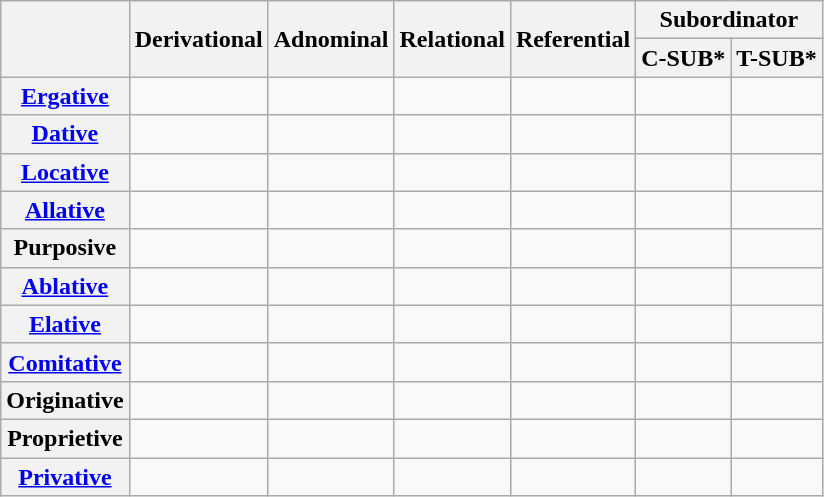<table class="wikitable">
<tr>
<th rowspan="2"></th>
<th rowspan="2">Derivational</th>
<th rowspan="2">Adnominal</th>
<th rowspan="2">Relational</th>
<th rowspan="2">Referential</th>
<th colspan="2">Subordinator</th>
</tr>
<tr>
<th>C-SUB*</th>
<th>T-SUB*</th>
</tr>
<tr>
<th><a href='#'>Ergative</a></th>
<td></td>
<td></td>
<td></td>
<td></td>
<td></td>
<td></td>
</tr>
<tr>
<th><a href='#'>Dative</a></th>
<td></td>
<td></td>
<td></td>
<td></td>
<td></td>
<td></td>
</tr>
<tr>
<th><a href='#'>Locative</a></th>
<td></td>
<td></td>
<td></td>
<td></td>
<td></td>
<td></td>
</tr>
<tr>
<th><a href='#'>Allative</a></th>
<td></td>
<td></td>
<td></td>
<td></td>
<td></td>
<td></td>
</tr>
<tr>
<th>Purposive</th>
<td></td>
<td></td>
<td></td>
<td></td>
<td></td>
<td></td>
</tr>
<tr>
<th><a href='#'>Ablative</a></th>
<td></td>
<td></td>
<td></td>
<td></td>
<td></td>
<td></td>
</tr>
<tr>
<th><a href='#'>Elative</a></th>
<td></td>
<td></td>
<td></td>
<td></td>
<td></td>
<td></td>
</tr>
<tr>
<th><a href='#'>Comitative</a></th>
<td></td>
<td></td>
<td></td>
<td></td>
<td></td>
<td></td>
</tr>
<tr>
<th>Originative</th>
<td></td>
<td></td>
<td></td>
<td></td>
<td></td>
<td></td>
</tr>
<tr>
<th>Proprietive</th>
<td></td>
<td></td>
<td></td>
<td></td>
<td></td>
<td></td>
</tr>
<tr>
<th><a href='#'>Privative</a></th>
<td></td>
<td></td>
<td></td>
<td></td>
<td></td>
<td></td>
</tr>
</table>
